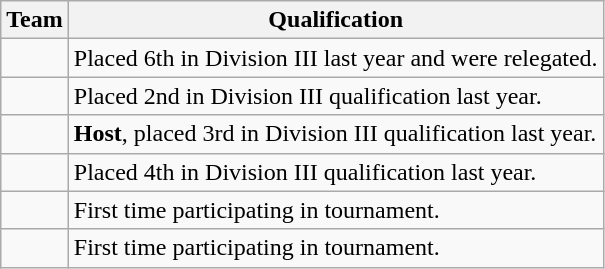<table class="wikitable">
<tr>
<th>Team</th>
<th>Qualification</th>
</tr>
<tr>
<td></td>
<td>Placed 6th in Division III last year and were relegated.</td>
</tr>
<tr>
<td></td>
<td>Placed 2nd in Division III qualification last year.</td>
</tr>
<tr>
<td></td>
<td><strong>Host</strong>, placed 3rd in Division III qualification last year.</td>
</tr>
<tr>
<td></td>
<td>Placed 4th in Division III qualification last year.</td>
</tr>
<tr>
<td></td>
<td>First time participating in tournament.</td>
</tr>
<tr>
<td></td>
<td>First time participating in tournament.</td>
</tr>
</table>
